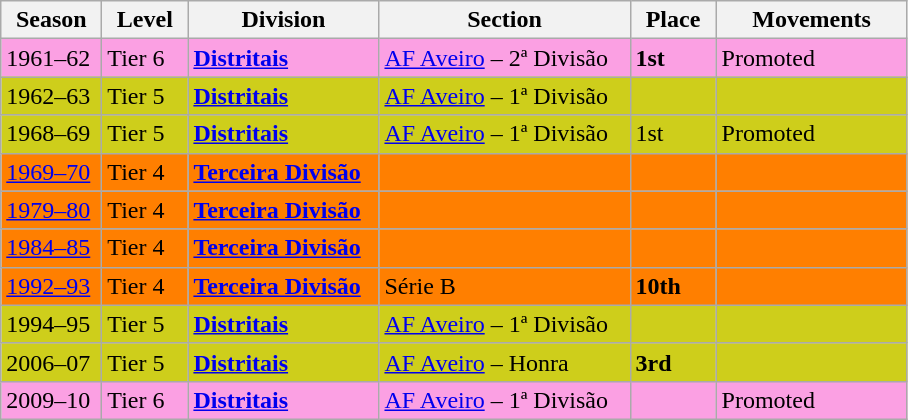<table class="wikitable" style="text-align: left;">
<tr>
<th style="width: 60px;"><strong>Season</strong></th>
<th style="width: 50px;"><strong>Level</strong></th>
<th style="width: 120px;"><strong>Division</strong></th>
<th style="width: 160px;"><strong>Section</strong></th>
<th style="width: 50px;"><strong>Place</strong></th>
<th style="width: 120px;"><strong>Movements</strong></th>
</tr>
<tr>
<td style="background:#FBA0E3;">1961–62</td>
<td style="background:#FBA0E3;">Tier 6</td>
<td style="background:#FBA0E3;"><strong><a href='#'>Distritais</a></strong></td>
<td style="background:#FBA0E3;"><a href='#'>AF Aveiro</a> – 2ª Divisão</td>
<td style="background:#FBA0E3;"><strong>1st</strong></td>
<td style="background:#FBA0E3;">Promoted</td>
</tr>
<tr>
<td style="background:#CECE1B;">1962–63</td>
<td style="background:#CECE1B;">Tier 5</td>
<td style="background:#CECE1B;"><strong><a href='#'>Distritais</a></strong></td>
<td style="background:#CECE1B;"><a href='#'>AF Aveiro</a> – 1ª Divisão</td>
<td style="background:#CECE1B;"></td>
<td style="background:#CECE1B;"></td>
</tr>
<tr>
<td style="background:#CECE1B;">1968–69</td>
<td style="background:#CECE1B;">Tier 5</td>
<td style="background:#CECE1B;"><strong><a href='#'>Distritais</a></strong></td>
<td style="background:#CECE1B;"><a href='#'>AF Aveiro</a> – 1ª Divisão</td>
<td style="background:#CECE1B;">1st</td>
<td style="background:#CECE1B;">Promoted</td>
</tr>
<tr>
<td style="background:#FF7F00;"><a href='#'>1969–70</a></td>
<td style="background:#FF7F00;">Tier 4</td>
<td style="background:#FF7F00;"><strong><a href='#'>Terceira Divisão</a></strong></td>
<td style="background:#FF7F00;"></td>
<td style="background:#FF7F00;"></td>
<td style="background:#FF7F00;"></td>
</tr>
<tr>
<td style="background:#FF7F00;"><a href='#'>1979–80</a></td>
<td style="background:#FF7F00;">Tier 4</td>
<td style="background:#FF7F00;"><strong><a href='#'>Terceira Divisão</a></strong></td>
<td style="background:#FF7F00;"></td>
<td style="background:#FF7F00;"></td>
<td style="background:#FF7F00;"></td>
</tr>
<tr>
<td style="background:#FF7F00;"><a href='#'>1984–85</a></td>
<td style="background:#FF7F00;">Tier 4</td>
<td style="background:#FF7F00;"><strong><a href='#'>Terceira Divisão</a></strong></td>
<td style="background:#FF7F00;"></td>
<td style="background:#FF7F00;"></td>
<td style="background:#FF7F00;"></td>
</tr>
<tr>
<td style="background:#FF7F00;"><a href='#'>1992–93</a></td>
<td style="background:#FF7F00;">Tier 4</td>
<td style="background:#FF7F00;"><strong><a href='#'>Terceira Divisão</a></strong></td>
<td style="background:#FF7F00;">Série B</td>
<td style="background:#FF7F00;"><strong>10th</strong></td>
<td style="background:#FF7F00;"></td>
</tr>
<tr>
<td style="background:#CECE1B;">1994–95</td>
<td style="background:#CECE1B;">Tier 5</td>
<td style="background:#CECE1B;"><strong><a href='#'>Distritais</a></strong></td>
<td style="background:#CECE1B;"><a href='#'>AF Aveiro</a> – 1ª Divisão</td>
<td style="background:#CECE1B;"></td>
<td style="background:#CECE1B;"></td>
</tr>
<tr>
<td style="background:#CECE1B;">2006–07</td>
<td style="background:#CECE1B;">Tier 5</td>
<td style="background:#CECE1B;"><strong><a href='#'>Distritais</a></strong></td>
<td style="background:#CECE1B;"><a href='#'>AF Aveiro</a> – Honra</td>
<td style="background:#CECE1B;"><strong>3rd</strong></td>
<td style="background:#CECE1B;"></td>
</tr>
<tr>
<td style="background:#FBA0E3;">2009–10</td>
<td style="background:#FBA0E3;">Tier 6</td>
<td style="background:#FBA0E3;"><strong><a href='#'>Distritais</a></strong></td>
<td style="background:#FBA0E3;"><a href='#'>AF Aveiro</a> – 1ª Divisão</td>
<td style="background:#FBA0E3;"></td>
<td style="background:#FBA0E3;">Promoted</td>
</tr>
</table>
